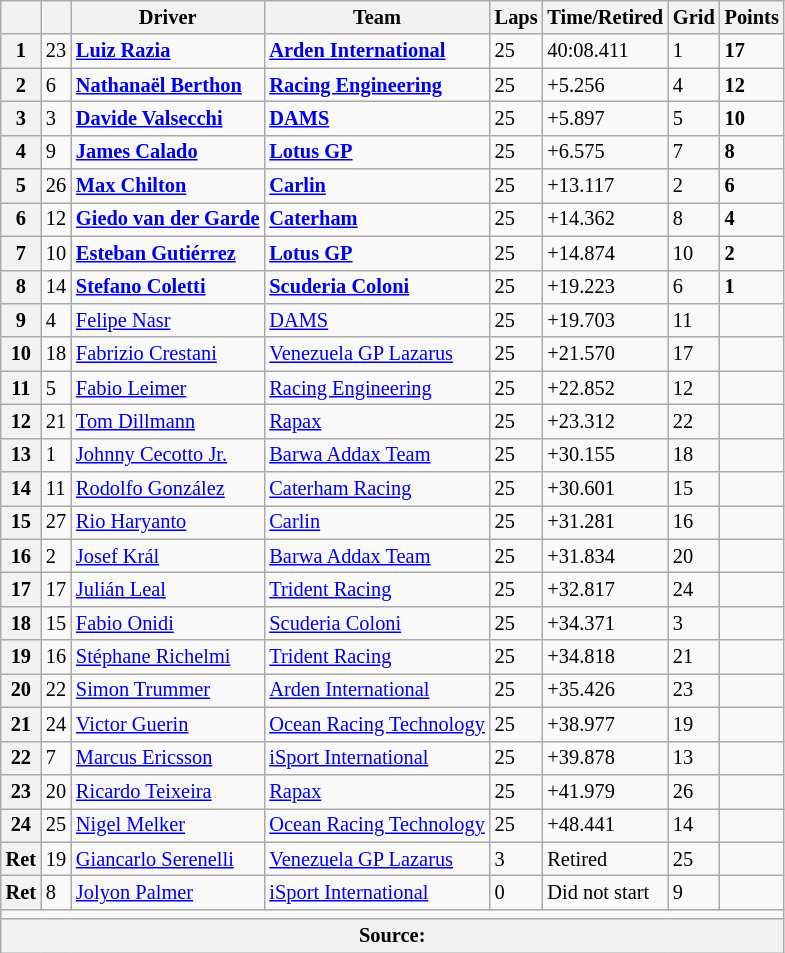<table class="wikitable" style="font-size:85%">
<tr>
<th></th>
<th></th>
<th>Driver</th>
<th>Team</th>
<th>Laps</th>
<th>Time/Retired</th>
<th>Grid</th>
<th>Points</th>
</tr>
<tr>
<th>1</th>
<td>23</td>
<td> <strong><a href='#'>Luiz Razia</a></strong></td>
<td><strong><a href='#'>Arden International</a></strong></td>
<td>25</td>
<td>40:08.411</td>
<td>1</td>
<td><strong>17 </strong></td>
</tr>
<tr>
<th>2</th>
<td>6</td>
<td> <strong><a href='#'>Nathanaël Berthon</a></strong></td>
<td><strong><a href='#'>Racing Engineering</a></strong></td>
<td>25</td>
<td>+5.256</td>
<td>4</td>
<td><strong>12</strong></td>
</tr>
<tr>
<th>3</th>
<td>3</td>
<td> <strong><a href='#'>Davide Valsecchi</a></strong></td>
<td><strong><a href='#'>DAMS</a></strong></td>
<td>25</td>
<td>+5.897</td>
<td>5</td>
<td><strong>10</strong></td>
</tr>
<tr>
<th>4</th>
<td>9</td>
<td> <strong><a href='#'>James Calado</a></strong></td>
<td><strong><a href='#'>Lotus GP</a></strong></td>
<td>25</td>
<td>+6.575</td>
<td>7</td>
<td><strong>8</strong></td>
</tr>
<tr>
<th>5</th>
<td>26</td>
<td> <strong><a href='#'>Max Chilton</a></strong></td>
<td><strong><a href='#'>Carlin</a></strong></td>
<td>25</td>
<td>+13.117</td>
<td>2</td>
<td><strong>6</strong></td>
</tr>
<tr>
<th>6</th>
<td>12</td>
<td> <strong><a href='#'>Giedo van der Garde</a></strong></td>
<td><strong><a href='#'>Caterham</a></strong></td>
<td>25</td>
<td>+14.362</td>
<td>8</td>
<td><strong>4</strong></td>
</tr>
<tr>
<th>7</th>
<td>10</td>
<td> <strong><a href='#'>Esteban Gutiérrez</a></strong></td>
<td><strong><a href='#'>Lotus GP</a></strong></td>
<td>25</td>
<td>+14.874</td>
<td>10</td>
<td><strong>2</strong></td>
</tr>
<tr>
<th>8</th>
<td>14</td>
<td> <strong><a href='#'>Stefano Coletti</a></strong></td>
<td><strong><a href='#'>Scuderia Coloni</a></strong></td>
<td>25</td>
<td>+19.223</td>
<td>6</td>
<td><strong>1</strong></td>
</tr>
<tr>
<th>9</th>
<td>4</td>
<td> <a href='#'>Felipe Nasr</a></td>
<td><a href='#'>DAMS</a></td>
<td>25</td>
<td>+19.703</td>
<td>11</td>
<td></td>
</tr>
<tr>
<th>10</th>
<td>18</td>
<td> <a href='#'>Fabrizio Crestani</a></td>
<td><a href='#'>Venezuela GP Lazarus</a></td>
<td>25</td>
<td>+21.570</td>
<td>17</td>
<td></td>
</tr>
<tr>
<th>11</th>
<td>5</td>
<td> <a href='#'>Fabio Leimer</a></td>
<td><a href='#'>Racing Engineering</a></td>
<td>25</td>
<td>+22.852</td>
<td>12</td>
<td></td>
</tr>
<tr>
<th>12</th>
<td>21</td>
<td> <a href='#'>Tom Dillmann</a></td>
<td><a href='#'>Rapax</a></td>
<td>25</td>
<td>+23.312</td>
<td>22</td>
<td></td>
</tr>
<tr>
<th>13</th>
<td>1</td>
<td> <a href='#'>Johnny Cecotto Jr.</a></td>
<td><a href='#'>Barwa Addax Team</a></td>
<td>25</td>
<td>+30.155</td>
<td>18</td>
<td></td>
</tr>
<tr>
<th>14</th>
<td>11</td>
<td> <a href='#'>Rodolfo González</a></td>
<td><a href='#'>Caterham Racing</a></td>
<td>25</td>
<td>+30.601</td>
<td>15</td>
<td></td>
</tr>
<tr>
<th>15</th>
<td>27</td>
<td> <a href='#'>Rio Haryanto</a></td>
<td><a href='#'>Carlin</a></td>
<td>25</td>
<td>+31.281</td>
<td>16</td>
<td></td>
</tr>
<tr>
<th>16</th>
<td>2</td>
<td> <a href='#'>Josef Král</a></td>
<td><a href='#'>Barwa Addax Team</a></td>
<td>25</td>
<td>+31.834</td>
<td>20</td>
<td></td>
</tr>
<tr>
<th>17</th>
<td>17</td>
<td> <a href='#'>Julián Leal</a></td>
<td><a href='#'>Trident Racing</a></td>
<td>25</td>
<td>+32.817</td>
<td>24</td>
<td></td>
</tr>
<tr>
<th>18</th>
<td>15</td>
<td> <a href='#'>Fabio Onidi</a></td>
<td><a href='#'>Scuderia Coloni</a></td>
<td>25</td>
<td>+34.371</td>
<td>3</td>
<td></td>
</tr>
<tr>
<th>19</th>
<td>16</td>
<td> <a href='#'>Stéphane Richelmi</a></td>
<td><a href='#'>Trident Racing</a></td>
<td>25</td>
<td>+34.818</td>
<td>21</td>
<td></td>
</tr>
<tr>
<th>20</th>
<td>22</td>
<td> <a href='#'>Simon Trummer</a></td>
<td><a href='#'>Arden International</a></td>
<td>25</td>
<td>+35.426</td>
<td>23</td>
<td></td>
</tr>
<tr>
<th>21</th>
<td>24</td>
<td> <a href='#'>Victor Guerin</a></td>
<td><a href='#'>Ocean Racing Technology</a></td>
<td>25</td>
<td>+38.977</td>
<td>19</td>
<td></td>
</tr>
<tr>
<th>22</th>
<td>7</td>
<td> <a href='#'>Marcus Ericsson</a></td>
<td><a href='#'>iSport International</a></td>
<td>25</td>
<td>+39.878</td>
<td>13</td>
<td></td>
</tr>
<tr>
<th>23</th>
<td>20</td>
<td> <a href='#'>Ricardo Teixeira</a></td>
<td><a href='#'>Rapax</a></td>
<td>25</td>
<td>+41.979</td>
<td>26</td>
<td></td>
</tr>
<tr>
<th>24</th>
<td>25</td>
<td> <a href='#'>Nigel Melker</a></td>
<td><a href='#'>Ocean Racing Technology</a></td>
<td>25</td>
<td>+48.441</td>
<td>14</td>
<td></td>
</tr>
<tr>
<th>Ret</th>
<td>19</td>
<td> <a href='#'>Giancarlo Serenelli</a></td>
<td><a href='#'>Venezuela GP Lazarus</a></td>
<td>3</td>
<td>Retired</td>
<td>25</td>
<td></td>
</tr>
<tr>
<th>Ret</th>
<td>8</td>
<td> <a href='#'>Jolyon Palmer</a></td>
<td><a href='#'>iSport International</a></td>
<td>0</td>
<td>Did not start</td>
<td>9</td>
<td></td>
</tr>
<tr>
<td colspan=8></td>
</tr>
<tr>
<th colspan=8>Source:</th>
</tr>
</table>
